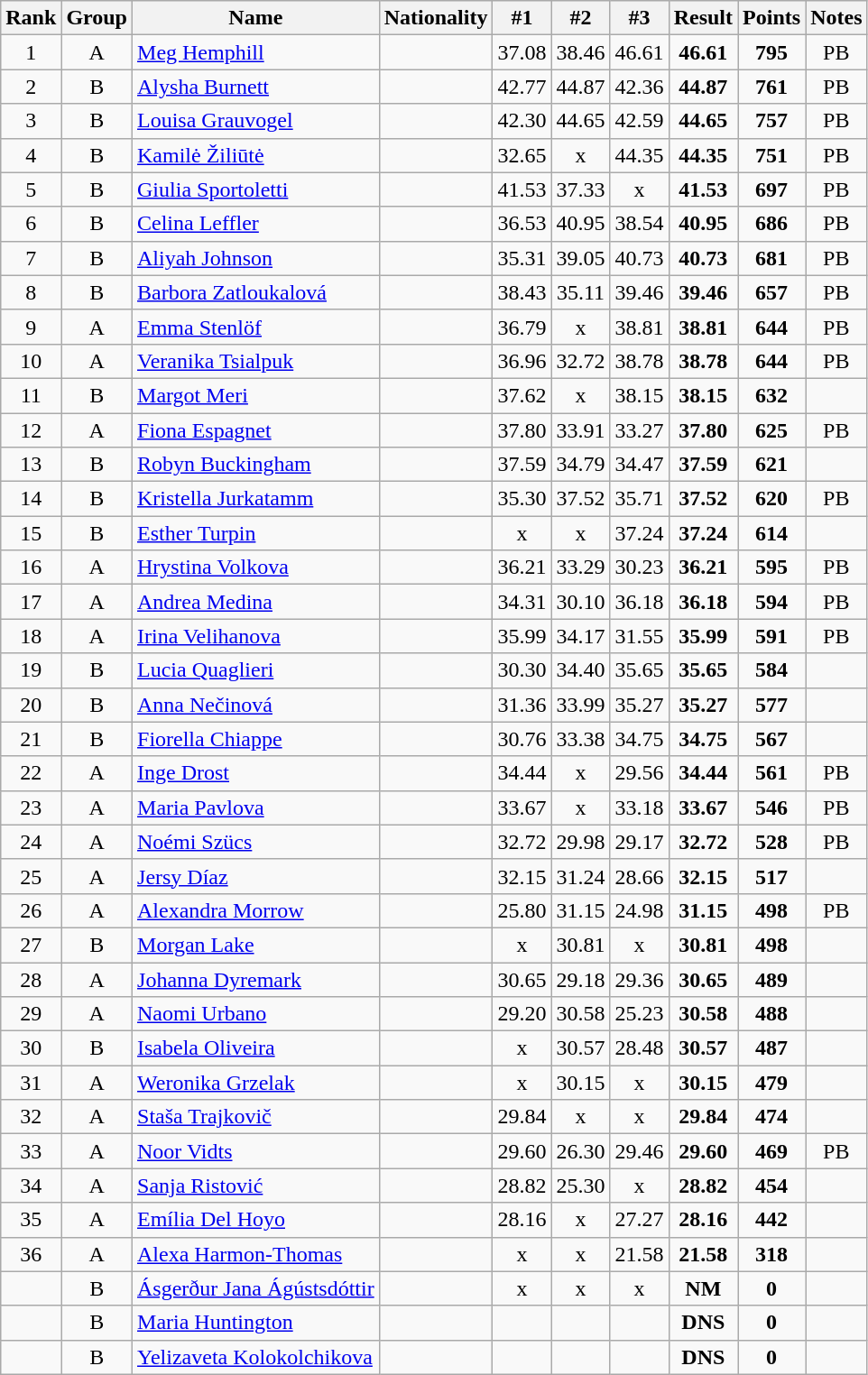<table class="wikitable sortable" style="text-align:center">
<tr>
<th>Rank</th>
<th>Group</th>
<th>Name</th>
<th>Nationality</th>
<th>#1</th>
<th>#2</th>
<th>#3</th>
<th>Result</th>
<th>Points</th>
<th>Notes</th>
</tr>
<tr>
<td>1</td>
<td>A</td>
<td align=left><a href='#'>Meg Hemphill</a></td>
<td align=left></td>
<td>37.08</td>
<td>38.46</td>
<td>46.61</td>
<td><strong>46.61</strong></td>
<td><strong>795</strong></td>
<td>PB</td>
</tr>
<tr>
<td>2</td>
<td>B</td>
<td align=left><a href='#'>Alysha Burnett</a></td>
<td align=left></td>
<td>42.77</td>
<td>44.87</td>
<td>42.36</td>
<td><strong>44.87</strong></td>
<td><strong>761</strong></td>
<td>PB</td>
</tr>
<tr>
<td>3</td>
<td>B</td>
<td align=left><a href='#'>Louisa Grauvogel</a></td>
<td align=left></td>
<td>42.30</td>
<td>44.65</td>
<td>42.59</td>
<td><strong>44.65</strong></td>
<td><strong>757</strong></td>
<td>PB</td>
</tr>
<tr>
<td>4</td>
<td>B</td>
<td align=left><a href='#'>Kamilė Žiliūtė</a></td>
<td align=left></td>
<td>32.65</td>
<td>x</td>
<td>44.35</td>
<td><strong>44.35</strong></td>
<td><strong>751</strong></td>
<td>PB</td>
</tr>
<tr>
<td>5</td>
<td>B</td>
<td align=left><a href='#'>Giulia Sportoletti</a></td>
<td align=left></td>
<td>41.53</td>
<td>37.33</td>
<td>x</td>
<td><strong>41.53</strong></td>
<td><strong>697</strong></td>
<td>PB</td>
</tr>
<tr>
<td>6</td>
<td>B</td>
<td align=left><a href='#'>Celina Leffler</a></td>
<td align=left></td>
<td>36.53</td>
<td>40.95</td>
<td>38.54</td>
<td><strong>40.95</strong></td>
<td><strong>686</strong></td>
<td>PB</td>
</tr>
<tr>
<td>7</td>
<td>B</td>
<td align=left><a href='#'>Aliyah Johnson</a></td>
<td align=left></td>
<td>35.31</td>
<td>39.05</td>
<td>40.73</td>
<td><strong>40.73</strong></td>
<td><strong>681</strong></td>
<td>PB</td>
</tr>
<tr>
<td>8</td>
<td>B</td>
<td align=left><a href='#'>Barbora Zatloukalová</a></td>
<td align=left></td>
<td>38.43</td>
<td>35.11</td>
<td>39.46</td>
<td><strong>39.46</strong></td>
<td><strong>657</strong></td>
<td>PB</td>
</tr>
<tr>
<td>9</td>
<td>A</td>
<td align=left><a href='#'>Emma Stenlöf</a></td>
<td align=left></td>
<td>36.79</td>
<td>x</td>
<td>38.81</td>
<td><strong>38.81</strong></td>
<td><strong>644</strong></td>
<td>PB</td>
</tr>
<tr>
<td>10</td>
<td>A</td>
<td align=left><a href='#'>Veranika Tsialpuk</a></td>
<td align=left></td>
<td>36.96</td>
<td>32.72</td>
<td>38.78</td>
<td><strong>38.78</strong></td>
<td><strong>644</strong></td>
<td>PB</td>
</tr>
<tr>
<td>11</td>
<td>B</td>
<td align=left><a href='#'>Margot Meri</a></td>
<td align=left></td>
<td>37.62</td>
<td>x</td>
<td>38.15</td>
<td><strong>38.15</strong></td>
<td><strong>632</strong></td>
<td></td>
</tr>
<tr>
<td>12</td>
<td>A</td>
<td align=left><a href='#'>Fiona Espagnet</a></td>
<td align=left></td>
<td>37.80</td>
<td>33.91</td>
<td>33.27</td>
<td><strong>37.80</strong></td>
<td><strong>625</strong></td>
<td>PB</td>
</tr>
<tr>
<td>13</td>
<td>B</td>
<td align=left><a href='#'>Robyn Buckingham</a></td>
<td align=left></td>
<td>37.59</td>
<td>34.79</td>
<td>34.47</td>
<td><strong>37.59</strong></td>
<td><strong>621</strong></td>
<td></td>
</tr>
<tr>
<td>14</td>
<td>B</td>
<td align=left><a href='#'>Kristella Jurkatamm</a></td>
<td align=left></td>
<td>35.30</td>
<td>37.52</td>
<td>35.71</td>
<td><strong>37.52</strong></td>
<td><strong>620</strong></td>
<td>PB</td>
</tr>
<tr>
<td>15</td>
<td>B</td>
<td align=left><a href='#'>Esther Turpin</a></td>
<td align=left></td>
<td>x</td>
<td>x</td>
<td>37.24</td>
<td><strong>37.24</strong></td>
<td><strong>614</strong></td>
<td></td>
</tr>
<tr>
<td>16</td>
<td>A</td>
<td align=left><a href='#'>Hrystina Volkova</a></td>
<td align=left></td>
<td>36.21</td>
<td>33.29</td>
<td>30.23</td>
<td><strong>36.21</strong></td>
<td><strong>595</strong></td>
<td>PB</td>
</tr>
<tr>
<td>17</td>
<td>A</td>
<td align=left><a href='#'>Andrea Medina</a></td>
<td align=left></td>
<td>34.31</td>
<td>30.10</td>
<td>36.18</td>
<td><strong>36.18</strong></td>
<td><strong>594</strong></td>
<td>PB</td>
</tr>
<tr>
<td>18</td>
<td>A</td>
<td align=left><a href='#'>Irina Velihanova</a></td>
<td align=left></td>
<td>35.99</td>
<td>34.17</td>
<td>31.55</td>
<td><strong>35.99</strong></td>
<td><strong>591</strong></td>
<td>PB</td>
</tr>
<tr>
<td>19</td>
<td>B</td>
<td align=left><a href='#'>Lucia Quaglieri</a></td>
<td align=left></td>
<td>30.30</td>
<td>34.40</td>
<td>35.65</td>
<td><strong>35.65</strong></td>
<td><strong>584</strong></td>
<td></td>
</tr>
<tr>
<td>20</td>
<td>B</td>
<td align=left><a href='#'>Anna Nečinová</a></td>
<td align=left></td>
<td>31.36</td>
<td>33.99</td>
<td>35.27</td>
<td><strong>35.27</strong></td>
<td><strong>577</strong></td>
<td></td>
</tr>
<tr>
<td>21</td>
<td>B</td>
<td align=left><a href='#'>Fiorella Chiappe</a></td>
<td align=left></td>
<td>30.76</td>
<td>33.38</td>
<td>34.75</td>
<td><strong>34.75</strong></td>
<td><strong>567</strong></td>
<td></td>
</tr>
<tr>
<td>22</td>
<td>A</td>
<td align=left><a href='#'>Inge Drost</a></td>
<td align=left></td>
<td>34.44</td>
<td>x</td>
<td>29.56</td>
<td><strong>34.44</strong></td>
<td><strong>561</strong></td>
<td>PB</td>
</tr>
<tr>
<td>23</td>
<td>A</td>
<td align=left><a href='#'>Maria Pavlova</a></td>
<td align=left></td>
<td>33.67</td>
<td>x</td>
<td>33.18</td>
<td><strong>33.67</strong></td>
<td><strong>546</strong></td>
<td>PB</td>
</tr>
<tr>
<td>24</td>
<td>A</td>
<td align=left><a href='#'>Noémi Szücs</a></td>
<td align=left></td>
<td>32.72</td>
<td>29.98</td>
<td>29.17</td>
<td><strong>32.72</strong></td>
<td><strong>528</strong></td>
<td>PB</td>
</tr>
<tr>
<td>25</td>
<td>A</td>
<td align=left><a href='#'>Jersy Díaz</a></td>
<td align=left></td>
<td>32.15</td>
<td>31.24</td>
<td>28.66</td>
<td><strong>32.15</strong></td>
<td><strong>517</strong></td>
<td></td>
</tr>
<tr>
<td>26</td>
<td>A</td>
<td align=left><a href='#'>Alexandra Morrow</a></td>
<td align=left></td>
<td>25.80</td>
<td>31.15</td>
<td>24.98</td>
<td><strong>31.15</strong></td>
<td><strong>498</strong></td>
<td>PB</td>
</tr>
<tr>
<td>27</td>
<td>B</td>
<td align=left><a href='#'>Morgan Lake</a></td>
<td align=left></td>
<td>x</td>
<td>30.81</td>
<td>x</td>
<td><strong>30.81</strong></td>
<td><strong>498</strong></td>
<td></td>
</tr>
<tr>
<td>28</td>
<td>A</td>
<td align=left><a href='#'>Johanna Dyremark</a></td>
<td align=left></td>
<td>30.65</td>
<td>29.18</td>
<td>29.36</td>
<td><strong>30.65</strong></td>
<td><strong>489</strong></td>
<td></td>
</tr>
<tr>
<td>29</td>
<td>A</td>
<td align=left><a href='#'>Naomi Urbano</a></td>
<td align=left></td>
<td>29.20</td>
<td>30.58</td>
<td>25.23</td>
<td><strong>30.58</strong></td>
<td><strong>488</strong></td>
<td></td>
</tr>
<tr>
<td>30</td>
<td>B</td>
<td align=left><a href='#'>Isabela Oliveira</a></td>
<td align=left></td>
<td>x</td>
<td>30.57</td>
<td>28.48</td>
<td><strong>30.57</strong></td>
<td><strong>487</strong></td>
<td></td>
</tr>
<tr>
<td>31</td>
<td>A</td>
<td align=left><a href='#'>Weronika Grzelak</a></td>
<td align=left></td>
<td>x</td>
<td>30.15</td>
<td>x</td>
<td><strong>30.15</strong></td>
<td><strong>479</strong></td>
<td></td>
</tr>
<tr>
<td>32</td>
<td>A</td>
<td align=left><a href='#'>Staša Trajkovič</a></td>
<td align=left></td>
<td>29.84</td>
<td>x</td>
<td>x</td>
<td><strong>29.84</strong></td>
<td><strong>474</strong></td>
<td></td>
</tr>
<tr>
<td>33</td>
<td>A</td>
<td align=left><a href='#'>Noor Vidts</a></td>
<td align=left></td>
<td>29.60</td>
<td>26.30</td>
<td>29.46</td>
<td><strong>29.60</strong></td>
<td><strong>469</strong></td>
<td>PB</td>
</tr>
<tr>
<td>34</td>
<td>A</td>
<td align=left><a href='#'>Sanja Ristović</a></td>
<td align=left></td>
<td>28.82</td>
<td>25.30</td>
<td>x</td>
<td><strong>28.82</strong></td>
<td><strong>454</strong></td>
<td></td>
</tr>
<tr>
<td>35</td>
<td>A</td>
<td align=left><a href='#'>Emília Del Hoyo</a></td>
<td align=left></td>
<td>28.16</td>
<td>x</td>
<td>27.27</td>
<td><strong>28.16</strong></td>
<td><strong>442</strong></td>
<td></td>
</tr>
<tr>
<td>36</td>
<td>A</td>
<td align=left><a href='#'>Alexa Harmon-Thomas</a></td>
<td align=left></td>
<td>x</td>
<td>x</td>
<td>21.58</td>
<td><strong>21.58</strong></td>
<td><strong>318</strong></td>
<td></td>
</tr>
<tr>
<td></td>
<td>B</td>
<td align=left><a href='#'>Ásgerður Jana Ágústsdóttir</a></td>
<td align=left></td>
<td>x</td>
<td>x</td>
<td>x</td>
<td><strong>NM</strong></td>
<td><strong>0</strong></td>
<td></td>
</tr>
<tr>
<td></td>
<td>B</td>
<td align=left><a href='#'>Maria Huntington</a></td>
<td align=left></td>
<td></td>
<td></td>
<td></td>
<td><strong>DNS</strong></td>
<td><strong>0</strong></td>
<td></td>
</tr>
<tr>
<td></td>
<td>B</td>
<td align=left><a href='#'>Yelizaveta Kolokolchikova</a></td>
<td align=left></td>
<td></td>
<td></td>
<td></td>
<td><strong>DNS</strong></td>
<td><strong>0</strong></td>
<td></td>
</tr>
</table>
